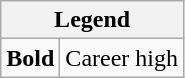<table class="wikitable mw-collapsible mw-collapsed">
<tr>
<th colspan="2">Legend</th>
</tr>
<tr>
<td><strong>Bold</strong></td>
<td>Career high</td>
</tr>
</table>
